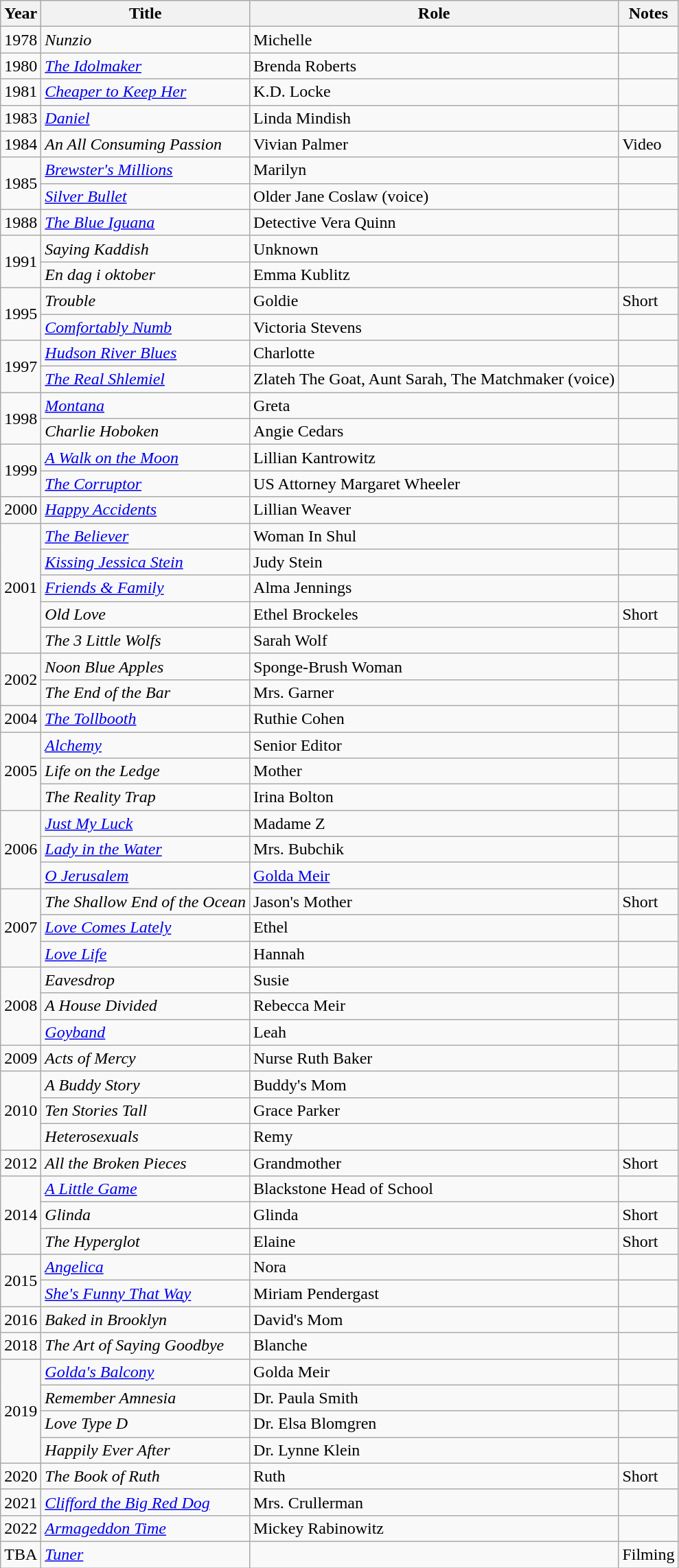<table class="wikitable sortable">
<tr>
<th>Year</th>
<th>Title</th>
<th>Role</th>
<th>Notes</th>
</tr>
<tr>
<td>1978</td>
<td><em>Nunzio</em></td>
<td>Michelle</td>
<td></td>
</tr>
<tr>
<td>1980</td>
<td><em><a href='#'>The Idolmaker</a></em></td>
<td>Brenda Roberts</td>
<td></td>
</tr>
<tr>
<td>1981</td>
<td><em><a href='#'>Cheaper to Keep Her</a></em></td>
<td>K.D. Locke</td>
<td></td>
</tr>
<tr>
<td>1983</td>
<td><em><a href='#'>Daniel</a></em></td>
<td>Linda Mindish</td>
<td></td>
</tr>
<tr>
<td>1984</td>
<td><em>An All Consuming Passion</em></td>
<td>Vivian Palmer</td>
<td>Video</td>
</tr>
<tr>
<td rowspan="2">1985</td>
<td><em><a href='#'>Brewster's Millions</a></em></td>
<td>Marilyn</td>
<td></td>
</tr>
<tr>
<td><em><a href='#'>Silver Bullet</a></em></td>
<td>Older Jane Coslaw (voice)</td>
<td></td>
</tr>
<tr>
<td>1988</td>
<td><em><a href='#'>The Blue Iguana</a></em></td>
<td>Detective Vera Quinn</td>
<td></td>
</tr>
<tr>
<td rowspan="2">1991</td>
<td><em>Saying Kaddish</em></td>
<td>Unknown</td>
<td></td>
</tr>
<tr>
<td><em>En dag i oktober</em></td>
<td>Emma Kublitz</td>
<td></td>
</tr>
<tr>
<td rowspan="2">1995</td>
<td><em>Trouble</em></td>
<td>Goldie</td>
<td>Short</td>
</tr>
<tr>
<td><em><a href='#'>Comfortably Numb</a></em></td>
<td>Victoria Stevens</td>
<td></td>
</tr>
<tr>
<td rowspan="2">1997</td>
<td><em><a href='#'>Hudson River Blues</a></em></td>
<td>Charlotte</td>
<td></td>
</tr>
<tr>
<td><em><a href='#'>The Real Shlemiel</a></em></td>
<td>Zlateh The Goat, Aunt Sarah, The Matchmaker (voice)</td>
<td></td>
</tr>
<tr>
<td rowspan="2">1998</td>
<td><em><a href='#'>Montana</a></em></td>
<td>Greta</td>
<td></td>
</tr>
<tr>
<td><em>Charlie Hoboken</em></td>
<td>Angie Cedars</td>
<td></td>
</tr>
<tr>
<td rowspan="2">1999</td>
<td><em><a href='#'>A Walk on the Moon</a></em></td>
<td>Lillian Kantrowitz</td>
<td></td>
</tr>
<tr>
<td><em><a href='#'>The Corruptor</a></em></td>
<td>US Attorney Margaret Wheeler</td>
<td></td>
</tr>
<tr>
<td>2000</td>
<td><em><a href='#'>Happy Accidents</a></em></td>
<td>Lillian Weaver</td>
<td></td>
</tr>
<tr>
<td rowspan="5">2001</td>
<td><em><a href='#'>The Believer</a></em></td>
<td>Woman In Shul</td>
<td></td>
</tr>
<tr>
<td><em><a href='#'>Kissing Jessica Stein</a></em></td>
<td>Judy Stein</td>
<td></td>
</tr>
<tr>
<td><em><a href='#'>Friends & Family</a></em></td>
<td>Alma Jennings</td>
<td></td>
</tr>
<tr>
<td><em>Old Love</em></td>
<td>Ethel Brockeles</td>
<td>Short</td>
</tr>
<tr>
<td><em>The 3 Little Wolfs</em></td>
<td>Sarah Wolf</td>
<td></td>
</tr>
<tr>
<td rowspan="2">2002</td>
<td><em>Noon Blue Apples</em></td>
<td>Sponge-Brush Woman</td>
<td></td>
</tr>
<tr>
<td><em>The End of the Bar</em></td>
<td>Mrs. Garner</td>
<td></td>
</tr>
<tr>
<td>2004</td>
<td><em><a href='#'>The Tollbooth</a></em></td>
<td>Ruthie Cohen</td>
<td></td>
</tr>
<tr>
<td rowspaN="3">2005</td>
<td><em><a href='#'>Alchemy</a></em></td>
<td>Senior Editor</td>
<td></td>
</tr>
<tr>
<td><em>Life on the Ledge</em></td>
<td>Mother</td>
<td></td>
</tr>
<tr>
<td><em>The Reality Trap</em></td>
<td>Irina Bolton</td>
<td></td>
</tr>
<tr>
<td rowspan="3">2006</td>
<td><em><a href='#'>Just My Luck</a></em></td>
<td>Madame Z</td>
<td></td>
</tr>
<tr>
<td><em><a href='#'>Lady in the Water</a></em></td>
<td>Mrs. Bubchik</td>
<td></td>
</tr>
<tr>
<td><em><a href='#'>O Jerusalem</a></em></td>
<td><a href='#'>Golda Meir</a></td>
<td></td>
</tr>
<tr>
<td rowspan="3">2007</td>
<td><em>The Shallow End of the Ocean</em></td>
<td>Jason's Mother</td>
<td>Short</td>
</tr>
<tr>
<td><em><a href='#'>Love Comes Lately</a></em></td>
<td>Ethel</td>
<td></td>
</tr>
<tr>
<td><em><a href='#'>Love Life</a></em></td>
<td>Hannah</td>
<td></td>
</tr>
<tr>
<td rowspan="3">2008</td>
<td><em>Eavesdrop</em></td>
<td>Susie</td>
<td></td>
</tr>
<tr>
<td><em>A House Divided</em></td>
<td>Rebecca Meir</td>
<td></td>
</tr>
<tr>
<td><em><a href='#'>Goyband</a></em></td>
<td>Leah</td>
<td></td>
</tr>
<tr>
<td>2009</td>
<td><em>Acts of Mercy</em></td>
<td>Nurse Ruth Baker</td>
<td></td>
</tr>
<tr>
<td rowspan="3">2010</td>
<td><em>A Buddy Story</em></td>
<td>Buddy's Mom</td>
<td></td>
</tr>
<tr>
<td><em>Ten Stories Tall</em></td>
<td>Grace Parker</td>
<td></td>
</tr>
<tr>
<td><em>Heterosexuals</em></td>
<td>Remy</td>
<td></td>
</tr>
<tr>
<td>2012</td>
<td><em>All the Broken Pieces</em></td>
<td>Grandmother</td>
<td>Short</td>
</tr>
<tr>
<td rowspan="3">2014</td>
<td><em><a href='#'>A Little Game</a></em></td>
<td>Blackstone Head of School</td>
<td></td>
</tr>
<tr>
<td><em>Glinda</em></td>
<td>Glinda</td>
<td>Short</td>
</tr>
<tr>
<td><em>The Hyperglot</em></td>
<td>Elaine</td>
<td>Short</td>
</tr>
<tr>
<td rowspan="2">2015</td>
<td><em><a href='#'>Angelica</a></em></td>
<td>Nora</td>
<td></td>
</tr>
<tr>
<td><em><a href='#'>She's Funny That Way</a></em></td>
<td>Miriam Pendergast</td>
<td></td>
</tr>
<tr>
<td>2016</td>
<td><em>Baked in Brooklyn</em></td>
<td>David's Mom</td>
<td></td>
</tr>
<tr>
<td>2018</td>
<td><em>The Art of Saying Goodbye</em></td>
<td>Blanche</td>
<td></td>
</tr>
<tr>
<td rowspan=4>2019</td>
<td><em><a href='#'>Golda's Balcony</a></em></td>
<td>Golda Meir</td>
<td></td>
</tr>
<tr>
<td><em>Remember Amnesia</em></td>
<td>Dr. Paula Smith</td>
<td></td>
</tr>
<tr>
<td><em>Love Type D</em></td>
<td>Dr. Elsa Blomgren</td>
<td></td>
</tr>
<tr>
<td><em>Happily Ever After</em></td>
<td>Dr. Lynne Klein</td>
<td></td>
</tr>
<tr>
<td>2020</td>
<td><em>The Book of Ruth</em></td>
<td>Ruth</td>
<td>Short</td>
</tr>
<tr>
<td>2021</td>
<td><em><a href='#'>Clifford the Big Red Dog</a></em></td>
<td>Mrs. Crullerman</td>
<td></td>
</tr>
<tr>
<td>2022</td>
<td><em><a href='#'>Armageddon Time</a></em></td>
<td>Mickey Rabinowitz</td>
<td></td>
</tr>
<tr>
<td>TBA</td>
<td><em><a href='#'>Tuner</a></em></td>
<td></td>
<td>Filming</td>
</tr>
</table>
